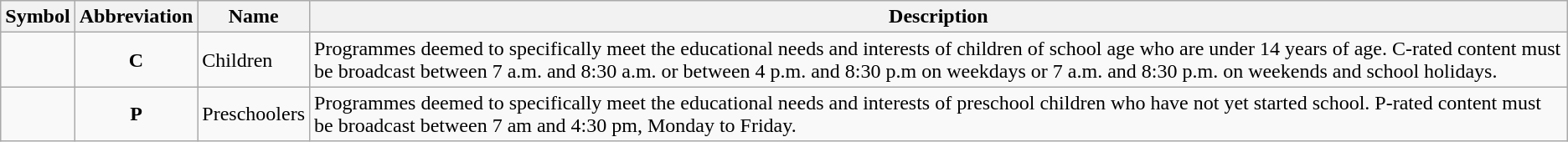<table class="wikitable">
<tr>
<th>Symbol</th>
<th>Abbreviation</th>
<th>Name</th>
<th>Description</th>
</tr>
<tr>
<td align="center"></td>
<td align="center"><strong>C</strong></td>
<td>Children</td>
<td>Programmes deemed to specifically meet the educational needs and interests of children of school age who are under 14 years of age. C-rated content must be broadcast between 7 a.m. and 8:30 a.m. or between 4 p.m. and 8:30 p.m on weekdays or 7 a.m. and 8:30 p.m. on weekends and school holidays.</td>
</tr>
<tr>
<td align="center"></td>
<td align="center"><strong>P</strong></td>
<td>Preschoolers</td>
<td>Programmes deemed to specifically meet the educational needs and interests of preschool children who have not yet started school. P-rated content must be broadcast between 7 am and 4:30 pm, Monday to Friday.</td>
</tr>
</table>
